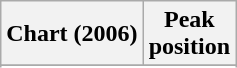<table class="wikitable sortable plainrowheaders">
<tr>
<th scope="col">Chart (2006)</th>
<th scope="col">Peak<br>position</th>
</tr>
<tr>
</tr>
<tr>
</tr>
</table>
